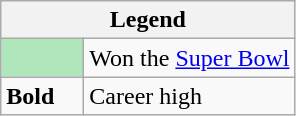<table class="wikitable mw-collapsible">
<tr>
<th colspan="2">Legend</th>
</tr>
<tr>
<td style="background:#afe6ba; width:3em;"></td>
<td>Won the <a href='#'>Super Bowl</a></td>
</tr>
<tr>
<td><strong>Bold</strong></td>
<td>Career high</td>
</tr>
</table>
